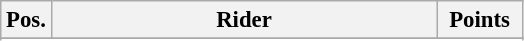<table class="wikitable" style="font-size: 95%">
<tr valign=top >
<th width=20px valign=middle>Pos.</th>
<th width=250px valign=middle>Rider</th>
<th width=50px valign=middle>Points</th>
</tr>
<tr>
</tr>
<tr>
</tr>
</table>
